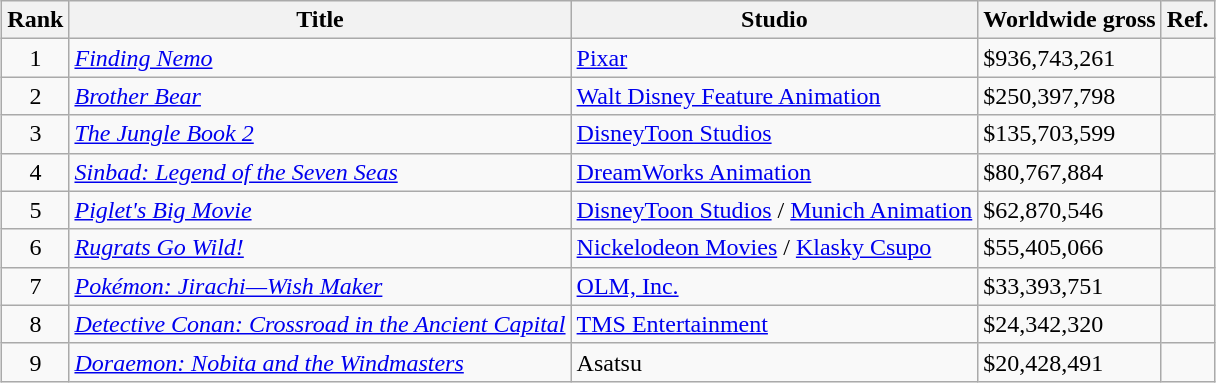<table class="wikitable sortable" style="margin:auto; margin:auto;">
<tr>
<th>Rank</th>
<th>Title</th>
<th>Studio</th>
<th>Worldwide gross</th>
<th>Ref.</th>
</tr>
<tr>
<td align="center">1</td>
<td><em><a href='#'>Finding Nemo</a></em></td>
<td><a href='#'>Pixar</a></td>
<td>$936,743,261</td>
<td></td>
</tr>
<tr>
<td align="center">2</td>
<td><em><a href='#'>Brother Bear</a></em></td>
<td><a href='#'>Walt Disney Feature Animation</a></td>
<td>$250,397,798</td>
<td></td>
</tr>
<tr>
<td align="center">3</td>
<td><em><a href='#'>The Jungle Book 2</a></em></td>
<td><a href='#'>DisneyToon Studios</a></td>
<td>$135,703,599</td>
<td></td>
</tr>
<tr>
<td align="center">4</td>
<td><em><a href='#'>Sinbad: Legend of the Seven Seas</a></em></td>
<td><a href='#'>DreamWorks Animation</a></td>
<td>$80,767,884</td>
<td></td>
</tr>
<tr>
<td align="center">5</td>
<td><em><a href='#'>Piglet's Big Movie</a></em></td>
<td><a href='#'>DisneyToon Studios</a> / <a href='#'>Munich Animation</a></td>
<td>$62,870,546</td>
<td></td>
</tr>
<tr>
<td align="center">6</td>
<td><em><a href='#'>Rugrats Go Wild!</a></em></td>
<td><a href='#'>Nickelodeon Movies</a> / <a href='#'>Klasky Csupo</a></td>
<td>$55,405,066</td>
<td></td>
</tr>
<tr>
<td align="center">7</td>
<td><em><a href='#'>Pokémon: Jirachi—Wish Maker</a></em></td>
<td><a href='#'>OLM, Inc.</a></td>
<td>$33,393,751</td>
<td></td>
</tr>
<tr>
<td align="center">8</td>
<td><em><a href='#'>Detective Conan: Crossroad in the Ancient Capital</a></em></td>
<td><a href='#'>TMS Entertainment</a></td>
<td>$24,342,320</td>
<td></td>
</tr>
<tr>
<td align="center">9</td>
<td><em><a href='#'>Doraemon: Nobita and the Windmasters</a></em></td>
<td>Asatsu</td>
<td>$20,428,491</td>
<td></td>
</tr>
</table>
